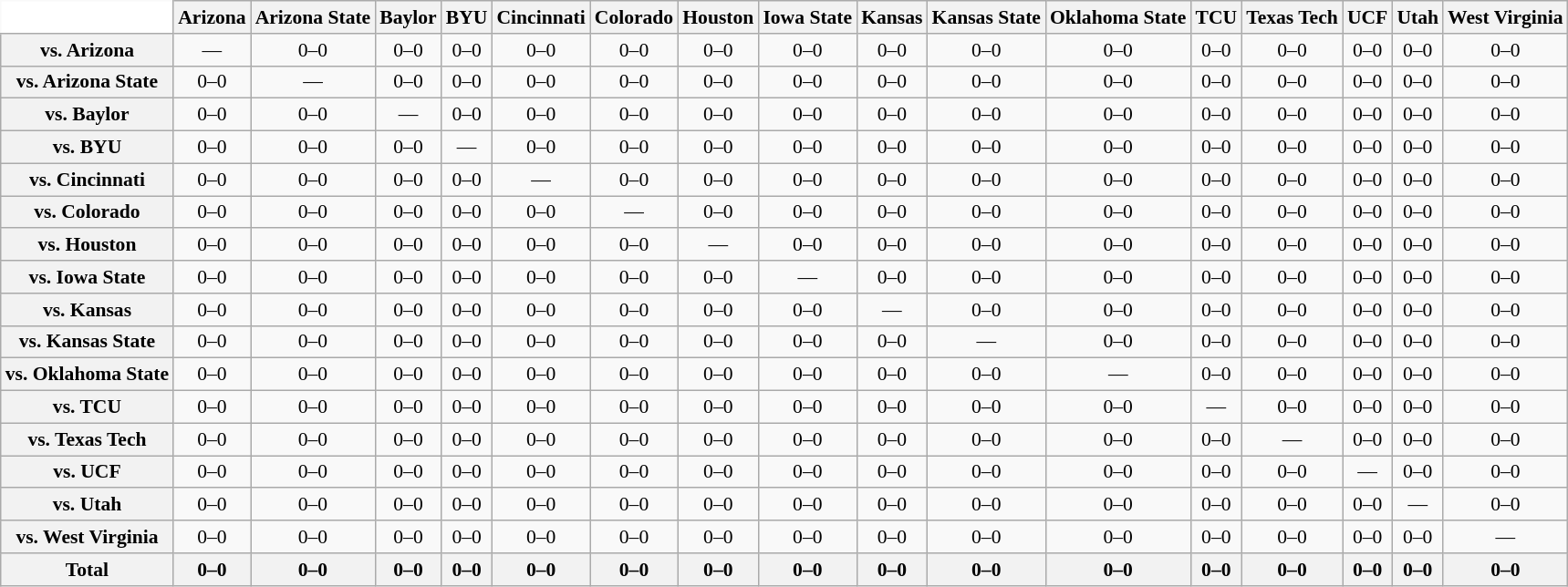<table class="wikitable" style="white-space:nowrap;font-size:90%;">
<tr>
<th colspan="1" style="background:white; border-top-style:hidden; border-left-style:hidden;" width="75"> </th>
<th>Arizona</th>
<th>Arizona State</th>
<th>Baylor</th>
<th>BYU</th>
<th>Cincinnati</th>
<th>Colorado</th>
<th>Houston</th>
<th>Iowa State</th>
<th>Kansas</th>
<th>Kansas State</th>
<th>Oklahoma State</th>
<th>TCU</th>
<th>Texas Tech</th>
<th>UCF</th>
<th>Utah</th>
<th>West Virginia</th>
</tr>
<tr style="text-align:center;">
<th>vs. Arizona</th>
<td>—</td>
<td>0–0</td>
<td>0–0</td>
<td>0–0</td>
<td>0–0</td>
<td>0–0</td>
<td>0–0</td>
<td>0–0</td>
<td>0–0</td>
<td>0–0</td>
<td>0–0</td>
<td>0–0</td>
<td>0–0</td>
<td>0–0</td>
<td>0–0</td>
<td>0–0</td>
</tr>
<tr style="text-align:center;">
<th>vs. Arizona State</th>
<td>0–0</td>
<td>—</td>
<td>0–0</td>
<td>0–0</td>
<td>0–0</td>
<td>0–0</td>
<td>0–0</td>
<td>0–0</td>
<td>0–0</td>
<td>0–0</td>
<td>0–0</td>
<td>0–0</td>
<td>0–0</td>
<td>0–0</td>
<td>0–0</td>
<td>0–0</td>
</tr>
<tr style="text-align:center;">
<th>vs. Baylor</th>
<td>0–0</td>
<td>0–0</td>
<td>—</td>
<td>0–0</td>
<td>0–0</td>
<td>0–0</td>
<td>0–0</td>
<td>0–0</td>
<td>0–0</td>
<td>0–0</td>
<td>0–0</td>
<td>0–0</td>
<td>0–0</td>
<td>0–0</td>
<td>0–0</td>
<td>0–0</td>
</tr>
<tr style="text-align:center;">
<th>vs. BYU</th>
<td>0–0</td>
<td>0–0</td>
<td>0–0</td>
<td>—</td>
<td>0–0</td>
<td>0–0</td>
<td>0–0</td>
<td>0–0</td>
<td>0–0</td>
<td>0–0</td>
<td>0–0</td>
<td>0–0</td>
<td>0–0</td>
<td>0–0</td>
<td>0–0</td>
<td>0–0</td>
</tr>
<tr style="text-align:center;">
<th>vs. Cincinnati</th>
<td>0–0</td>
<td>0–0</td>
<td>0–0</td>
<td>0–0</td>
<td>—</td>
<td>0–0</td>
<td>0–0</td>
<td>0–0</td>
<td>0–0</td>
<td>0–0</td>
<td>0–0</td>
<td>0–0</td>
<td>0–0</td>
<td>0–0</td>
<td>0–0</td>
<td>0–0</td>
</tr>
<tr style="text-align:center;">
<th>vs. Colorado</th>
<td>0–0</td>
<td>0–0</td>
<td>0–0</td>
<td>0–0</td>
<td>0–0</td>
<td>—</td>
<td>0–0</td>
<td>0–0</td>
<td>0–0</td>
<td>0–0</td>
<td>0–0</td>
<td>0–0</td>
<td>0–0</td>
<td>0–0</td>
<td>0–0</td>
<td>0–0</td>
</tr>
<tr style="text-align:center;">
<th>vs. Houston</th>
<td>0–0</td>
<td>0–0</td>
<td>0–0</td>
<td>0–0</td>
<td>0–0</td>
<td>0–0</td>
<td>—</td>
<td>0–0</td>
<td>0–0</td>
<td>0–0</td>
<td>0–0</td>
<td>0–0</td>
<td>0–0</td>
<td>0–0</td>
<td>0–0</td>
<td>0–0</td>
</tr>
<tr style="text-align:center;">
<th>vs. Iowa State</th>
<td>0–0</td>
<td>0–0</td>
<td>0–0</td>
<td>0–0</td>
<td>0–0</td>
<td>0–0</td>
<td>0–0</td>
<td>—</td>
<td>0–0</td>
<td>0–0</td>
<td>0–0</td>
<td>0–0</td>
<td>0–0</td>
<td>0–0</td>
<td>0–0</td>
<td>0–0</td>
</tr>
<tr style="text-align:center;">
<th>vs. Kansas</th>
<td>0–0</td>
<td>0–0</td>
<td>0–0</td>
<td>0–0</td>
<td>0–0</td>
<td>0–0</td>
<td>0–0</td>
<td>0–0</td>
<td>—</td>
<td>0–0</td>
<td>0–0</td>
<td>0–0</td>
<td>0–0</td>
<td>0–0</td>
<td>0–0</td>
<td>0–0</td>
</tr>
<tr style="text-align:center;">
<th>vs. Kansas State</th>
<td>0–0</td>
<td>0–0</td>
<td>0–0</td>
<td>0–0</td>
<td>0–0</td>
<td>0–0</td>
<td>0–0</td>
<td>0–0</td>
<td>0–0</td>
<td>—</td>
<td>0–0</td>
<td>0–0</td>
<td>0–0</td>
<td>0–0</td>
<td>0–0</td>
<td>0–0</td>
</tr>
<tr style="text-align:center;">
<th>vs. Oklahoma State</th>
<td>0–0</td>
<td>0–0</td>
<td>0–0</td>
<td>0–0</td>
<td>0–0</td>
<td>0–0</td>
<td>0–0</td>
<td>0–0</td>
<td>0–0</td>
<td>0–0</td>
<td>—</td>
<td>0–0</td>
<td>0–0</td>
<td>0–0</td>
<td>0–0</td>
<td>0–0</td>
</tr>
<tr style="text-align:center;">
<th>vs. TCU</th>
<td>0–0</td>
<td>0–0</td>
<td>0–0</td>
<td>0–0</td>
<td>0–0</td>
<td>0–0</td>
<td>0–0</td>
<td>0–0</td>
<td>0–0</td>
<td>0–0</td>
<td>0–0</td>
<td>—</td>
<td>0–0</td>
<td>0–0</td>
<td>0–0</td>
<td>0–0</td>
</tr>
<tr style="text-align:center;">
<th>vs. Texas Tech</th>
<td>0–0</td>
<td>0–0</td>
<td>0–0</td>
<td>0–0</td>
<td>0–0</td>
<td>0–0</td>
<td>0–0</td>
<td>0–0</td>
<td>0–0</td>
<td>0–0</td>
<td>0–0</td>
<td>0–0</td>
<td>—</td>
<td>0–0</td>
<td>0–0</td>
<td>0–0</td>
</tr>
<tr style="text-align:center;">
<th>vs. UCF</th>
<td>0–0</td>
<td>0–0</td>
<td>0–0</td>
<td>0–0</td>
<td>0–0</td>
<td>0–0</td>
<td>0–0</td>
<td>0–0</td>
<td>0–0</td>
<td>0–0</td>
<td>0–0</td>
<td>0–0</td>
<td>0–0</td>
<td>—</td>
<td>0–0</td>
<td>0–0</td>
</tr>
<tr style="text-align:center;">
<th>vs. Utah</th>
<td>0–0</td>
<td>0–0</td>
<td>0–0</td>
<td>0–0</td>
<td>0–0</td>
<td>0–0</td>
<td>0–0</td>
<td>0–0</td>
<td>0–0</td>
<td>0–0</td>
<td>0–0</td>
<td>0–0</td>
<td>0–0</td>
<td>0–0</td>
<td>—</td>
<td>0–0</td>
</tr>
<tr style="text-align:center;">
<th>vs. West Virginia</th>
<td>0–0</td>
<td>0–0</td>
<td>0–0</td>
<td>0–0</td>
<td>0–0</td>
<td>0–0</td>
<td>0–0</td>
<td>0–0</td>
<td>0–0</td>
<td>0–0</td>
<td>0–0</td>
<td>0–0</td>
<td>0–0</td>
<td>0–0</td>
<td>0–0</td>
<td>—<br></td>
</tr>
<tr style="text-align:center;">
<th>Total</th>
<th>0–0</th>
<th>0–0</th>
<th>0–0</th>
<th>0–0</th>
<th>0–0</th>
<th>0–0</th>
<th>0–0</th>
<th>0–0</th>
<th>0–0</th>
<th>0–0</th>
<th>0–0</th>
<th>0–0</th>
<th>0–0</th>
<th>0–0</th>
<th>0–0</th>
<th>0–0</th>
</tr>
</table>
